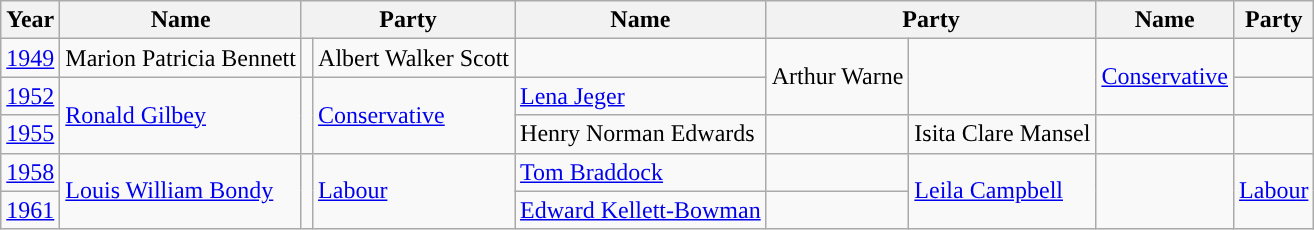<table class="wikitable">
<tr>
<th>Year</th>
<th>Name</th>
<th colspan=2>Party</th>
<th>Name</th>
<th colspan=2>Party</th>
<th>Name</th>
<th colspan=2>Party</th>
</tr>
<tr>
<td><a href='#'>1949</a></td>
<td>Marion Patricia Bennett</td>
<td></td>
<td>Albert Walker Scott</td>
<td></td>
<td rowspan=2>Arthur Warne</td>
<td rowspan=2 style="background-color: "></td>
<td rowspan=2><a href='#'>Conservative</a></td>
</tr>
<tr>
<td><a href='#'>1952</a></td>
<td rowspan=2><a href='#'>Ronald Gilbey</a></td>
<td rowspan=2 style="background-color: "></td>
<td rowspan=2><a href='#'>Conservative</a></td>
<td><a href='#'>Lena Jeger</a></td>
<td></td>
</tr>
<tr>
<td><a href='#'>1955</a></td>
<td>Henry Norman Edwards</td>
<td></td>
<td>Isita Clare Mansel</td>
<td></td>
</tr>
<tr>
<td><a href='#'>1958</a></td>
<td rowspan=2><a href='#'>Louis William Bondy</a></td>
<td rowspan=2 style="background-color: "></td>
<td rowspan=2><a href='#'>Labour</a></td>
<td><a href='#'>Tom Braddock</a></td>
<td></td>
<td rowspan=2><a href='#'>Leila Campbell</a></td>
<td rowspan=2 style="background-color: "></td>
<td rowspan=2><a href='#'>Labour</a></td>
</tr>
<tr>
<td><a href='#'>1961</a></td>
<td><a href='#'>Edward Kellett-Bowman</a></td>
<td></td>
</tr>
</table>
